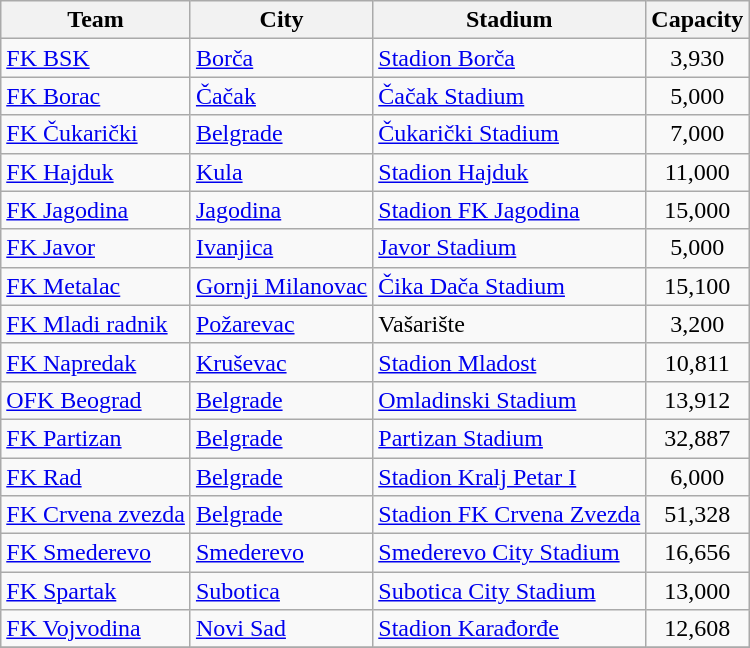<table class="wikitable sortable">
<tr>
<th>Team</th>
<th>City</th>
<th>Stadium</th>
<th>Capacity</th>
</tr>
<tr>
<td><a href='#'>FK BSK</a></td>
<td><a href='#'>Borča</a></td>
<td><a href='#'>Stadion Borča</a></td>
<td align="center">3,930</td>
</tr>
<tr>
<td><a href='#'>FK Borac</a></td>
<td><a href='#'>Čačak</a></td>
<td><a href='#'>Čačak Stadium</a></td>
<td align="center">5,000</td>
</tr>
<tr>
<td><a href='#'>FK Čukarički</a></td>
<td><a href='#'>Belgrade</a></td>
<td><a href='#'>Čukarički Stadium</a></td>
<td align="center">7,000</td>
</tr>
<tr>
<td><a href='#'>FK Hajduk</a></td>
<td><a href='#'>Kula</a></td>
<td><a href='#'>Stadion Hajduk</a></td>
<td align="center">11,000</td>
</tr>
<tr>
<td><a href='#'>FK Jagodina</a></td>
<td><a href='#'>Jagodina</a></td>
<td><a href='#'>Stadion FK Jagodina</a></td>
<td align="center">15,000</td>
</tr>
<tr>
<td><a href='#'>FK Javor</a></td>
<td><a href='#'>Ivanjica</a></td>
<td><a href='#'>Javor Stadium</a></td>
<td align="center">5,000</td>
</tr>
<tr>
<td><a href='#'>FK Metalac</a></td>
<td><a href='#'>Gornji Milanovac</a></td>
<td><a href='#'>Čika Dača Stadium</a></td>
<td align="center">15,100</td>
</tr>
<tr>
<td><a href='#'>FK Mladi radnik</a></td>
<td><a href='#'>Požarevac</a></td>
<td>Vašarište</td>
<td align="center">3,200</td>
</tr>
<tr>
<td><a href='#'>FK Napredak</a></td>
<td><a href='#'>Kruševac</a></td>
<td><a href='#'>Stadion Mladost</a></td>
<td align="center">10,811</td>
</tr>
<tr>
<td><a href='#'>OFK Beograd</a></td>
<td><a href='#'>Belgrade</a></td>
<td><a href='#'>Omladinski Stadium</a></td>
<td align="center">13,912</td>
</tr>
<tr>
<td><a href='#'>FK Partizan</a></td>
<td><a href='#'>Belgrade</a></td>
<td><a href='#'>Partizan Stadium</a></td>
<td align="center">32,887</td>
</tr>
<tr>
<td><a href='#'>FK Rad</a></td>
<td><a href='#'>Belgrade</a></td>
<td><a href='#'>Stadion Kralj Petar I</a></td>
<td align="center">6,000</td>
</tr>
<tr>
<td><a href='#'>FK Crvena zvezda</a></td>
<td><a href='#'>Belgrade</a></td>
<td><a href='#'>Stadion FK Crvena Zvezda</a></td>
<td align="center">51,328</td>
</tr>
<tr>
<td><a href='#'>FK Smederevo</a></td>
<td><a href='#'>Smederevo</a></td>
<td><a href='#'>Smederevo City Stadium</a></td>
<td align="center">16,656</td>
</tr>
<tr>
<td><a href='#'>FK Spartak</a></td>
<td><a href='#'>Subotica</a></td>
<td><a href='#'>Subotica City Stadium</a></td>
<td align="center">13,000</td>
</tr>
<tr>
<td><a href='#'>FK Vojvodina</a></td>
<td><a href='#'>Novi Sad</a></td>
<td><a href='#'>Stadion Karađorđe</a></td>
<td align="center">12,608</td>
</tr>
<tr>
</tr>
</table>
